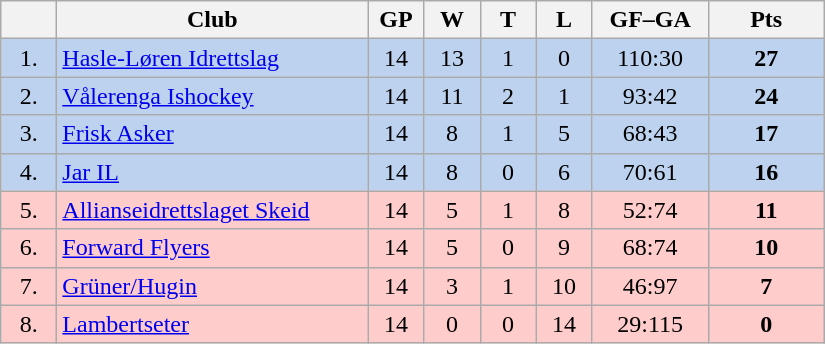<table class="wikitable">
<tr>
<th width="30"></th>
<th width="200">Club</th>
<th width="30">GP</th>
<th width="30">W</th>
<th width="30">T</th>
<th width="30">L</th>
<th width="70">GF–GA</th>
<th width="70">Pts</th>
</tr>
<tr bgcolor="#BCD2EE" align="center">
<td>1.</td>
<td align="left"><a href='#'>Hasle-Løren Idrettslag</a></td>
<td>14</td>
<td>13</td>
<td>1</td>
<td>0</td>
<td>110:30</td>
<td><strong>27</strong></td>
</tr>
<tr bgcolor="#BCD2EE" align="center">
<td>2.</td>
<td align="left"><a href='#'>Vålerenga Ishockey</a></td>
<td>14</td>
<td>11</td>
<td>2</td>
<td>1</td>
<td>93:42</td>
<td><strong>24</strong></td>
</tr>
<tr bgcolor="#BCD2EE" align="center">
<td>3.</td>
<td align="left"><a href='#'>Frisk Asker</a></td>
<td>14</td>
<td>8</td>
<td>1</td>
<td>5</td>
<td>68:43</td>
<td><strong>17</strong></td>
</tr>
<tr bgcolor="#BCD2EE" align="center">
<td>4.</td>
<td align="left"><a href='#'>Jar IL</a></td>
<td>14</td>
<td>8</td>
<td>0</td>
<td>6</td>
<td>70:61</td>
<td><strong>16</strong></td>
</tr>
<tr bgcolor="#FFCCCC" align="center">
<td>5.</td>
<td align="left"><a href='#'>Allianseidrettslaget Skeid</a></td>
<td>14</td>
<td>5</td>
<td>1</td>
<td>8</td>
<td>52:74</td>
<td><strong>11</strong></td>
</tr>
<tr bgcolor="#FFCCCC" align="center">
<td>6.</td>
<td align="left"><a href='#'>Forward Flyers</a></td>
<td>14</td>
<td>5</td>
<td>0</td>
<td>9</td>
<td>68:74</td>
<td><strong>10</strong></td>
</tr>
<tr bgcolor="#FFCCCC" align="center">
<td>7.</td>
<td align="left"><a href='#'>Grüner/Hugin</a></td>
<td>14</td>
<td>3</td>
<td>1</td>
<td>10</td>
<td>46:97</td>
<td><strong>7</strong></td>
</tr>
<tr bgcolor="#FFCCCC" align="center">
<td>8.</td>
<td align="left"><a href='#'>Lambertseter</a></td>
<td>14</td>
<td>0</td>
<td>0</td>
<td>14</td>
<td>29:115</td>
<td><strong>0</strong></td>
</tr>
</table>
